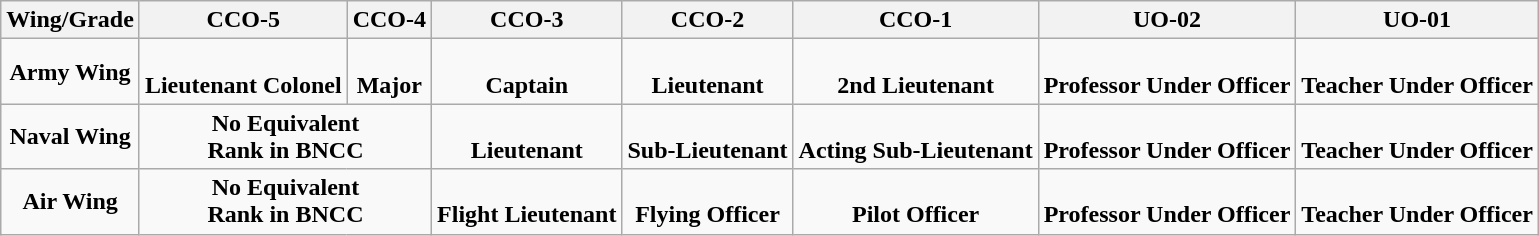<table class="wikitable">
<tr>
<th>Wing/Grade</th>
<th>CCO-5</th>
<th>CCO-4</th>
<th>CCO-3</th>
<th>CCO-2</th>
<th>CCO-1</th>
<th>UO-02</th>
<th>UO-01</th>
</tr>
<tr style="text-align:center;">
<td><strong>Army Wing</strong></td>
<td><br><strong>Lieutenant Colonel</strong></td>
<td><br><strong>Major</strong></td>
<td><br><strong>Captain</strong></td>
<td><br><strong>Lieutenant</strong></td>
<td><br><strong>2nd Lieutenant</strong></td>
<td><br><strong>Professor Under Officer</strong></td>
<td><br><strong>Teacher Under Officer</strong></td>
</tr>
<tr style="text-align:center;">
<td><strong>Naval Wing</strong></td>
<td colspan=2><strong>No Equivalent <br> Rank in BNCC</strong></td>
<td><br><strong>Lieutenant</strong></td>
<td><br><strong>Sub-Lieutenant</strong></td>
<td><br><strong>Acting Sub-Lieutenant</strong></td>
<td><br><strong>Professor Under Officer</strong></td>
<td><br><strong>Teacher Under Officer</strong></td>
</tr>
<tr style="text-align:center;">
<td><strong>Air Wing</strong></td>
<td colspan=2><strong>No Equivalent <br> Rank in BNCC</strong></td>
<td><br><strong>Flight Lieutenant</strong></td>
<td><br><strong>Flying Officer</strong></td>
<td><br><strong>Pilot Officer</strong></td>
<td><br><strong>Professor Under Officer</strong></td>
<td><br><strong>Teacher Under Officer</strong></td>
</tr>
</table>
